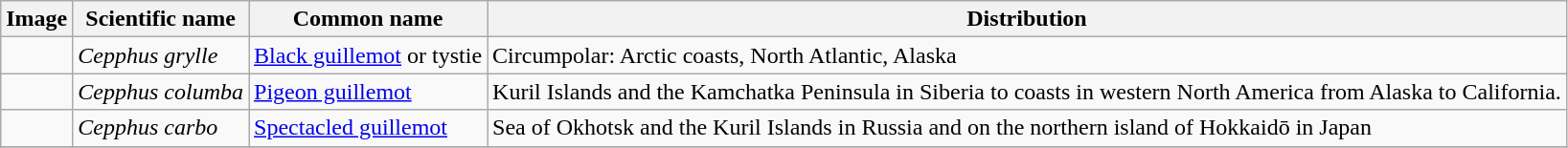<table class="wikitable">
<tr>
<th>Image</th>
<th>Scientific name</th>
<th>Common name</th>
<th>Distribution</th>
</tr>
<tr>
<td></td>
<td><em>Cepphus grylle</em></td>
<td><a href='#'>Black guillemot</a> or tystie</td>
<td>Circumpolar:  Arctic coasts, North Atlantic, Alaska</td>
</tr>
<tr>
<td></td>
<td><em>Cepphus columba</em></td>
<td><a href='#'>Pigeon guillemot</a></td>
<td>Kuril Islands and the Kamchatka Peninsula in Siberia to coasts in western North America from Alaska to California.</td>
</tr>
<tr>
<td></td>
<td><em>Cepphus carbo</em></td>
<td><a href='#'>Spectacled guillemot</a></td>
<td>Sea of Okhotsk and the Kuril Islands in Russia and on the northern island of Hokkaidō in Japan</td>
</tr>
<tr>
</tr>
</table>
